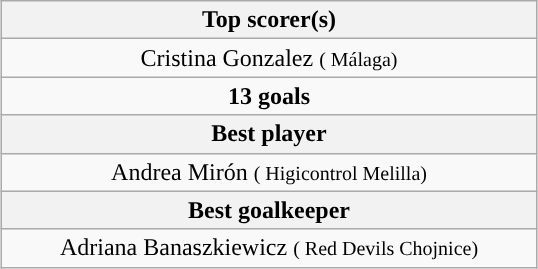<table class="wikitable" style="margin: 1em auto 1em auto;">
<tr>
<th width=350 colspan=3>Top scorer(s)</th>
</tr>
<tr align=center style="background:">
<td style="text-align:center;"> Cristina Gonzalez <small>( Málaga)</small></td>
</tr>
<tr>
<td style="text-align:center;"><strong>13 goals</strong></td>
</tr>
<tr>
<th colspan=3>Best player</th>
</tr>
<tr>
<td style="text-align:center;"> Andrea Mirón <small>( Higicontrol Melilla)</small></td>
</tr>
<tr>
<th colspan=3>Best goalkeeper</th>
</tr>
<tr>
<td style="text-align:center;"> Adriana Banaszkiewicz <small>( Red Devils Chojnice)</small></td>
</tr>
</table>
